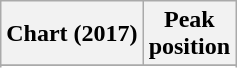<table class="wikitable sortable plainrowheaders" style="text-align:center">
<tr>
<th scope="col">Chart (2017)</th>
<th scope="col">Peak<br> position</th>
</tr>
<tr>
</tr>
<tr>
</tr>
<tr>
</tr>
<tr>
</tr>
</table>
